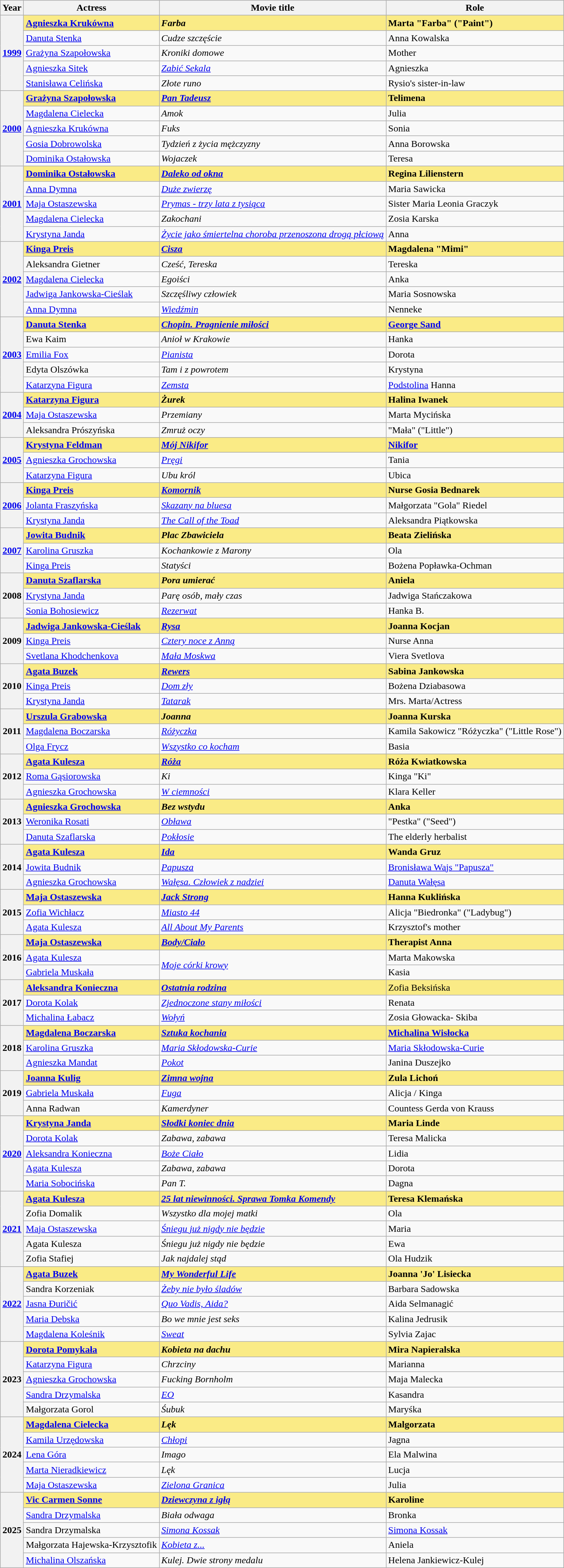<table class="wikitable">
<tr>
<th>Year</th>
<th>Actress</th>
<th>Movie title</th>
<th>Role</th>
</tr>
<tr>
<th rowspan="5"><a href='#'>1999</a></th>
<td style="background:#FAEB86;"><strong><a href='#'>Agnieszka Krukówna</a></strong></td>
<td style="background:#FAEB86;"><strong><em>Farba</em></strong></td>
<td style="background:#FAEB86;"><strong>Marta "Farba" ("Paint")</strong></td>
</tr>
<tr>
<td><a href='#'>Danuta Stenka</a></td>
<td><em>Cudze szczęście</em></td>
<td>Anna Kowalska</td>
</tr>
<tr>
<td><a href='#'>Grażyna Szapołowska</a></td>
<td><em>Kroniki domowe</em></td>
<td>Mother</td>
</tr>
<tr>
<td><a href='#'>Agnieszka Sitek</a></td>
<td><em><a href='#'>Zabić Sekala</a></em></td>
<td>Agnieszka</td>
</tr>
<tr>
<td><a href='#'>Stanisława Celińska</a></td>
<td><em>Złote runo</em></td>
<td>Rysio's sister-in-law</td>
</tr>
<tr>
<th rowspan="5"><a href='#'>2000</a></th>
<td style="background:#FAEB86;"><strong><a href='#'>Grażyna Szapołowska</a></strong></td>
<td style="background:#FAEB86;"><em><a href='#'><strong>Pan Tadeusz</strong></a></em></td>
<td style="background:#FAEB86;"><strong>Telimena</strong></td>
</tr>
<tr>
<td><a href='#'>Magdalena Cielecka</a></td>
<td><em>Amok</em></td>
<td>Julia</td>
</tr>
<tr>
<td><a href='#'>Agnieszka Krukówna</a></td>
<td><em>Fuks</em></td>
<td>Sonia</td>
</tr>
<tr>
<td><a href='#'>Gosia Dobrowolska</a></td>
<td><em>Tydzień z życia mężczyzny</em></td>
<td>Anna Borowska</td>
</tr>
<tr>
<td><a href='#'>Dominika Ostałowska</a></td>
<td><em>Wojaczek</em></td>
<td>Teresa</td>
</tr>
<tr>
<th rowspan="5"><a href='#'>2001</a></th>
<td style="background:#FAEB86;"><strong><a href='#'>Dominika Ostałowska</a></strong></td>
<td style="background:#FAEB86;"><strong><em><a href='#'>Daleko od okna</a></em></strong></td>
<td style="background:#FAEB86;"><strong>Regina Lilienstern</strong></td>
</tr>
<tr>
<td><a href='#'>Anna Dymna</a></td>
<td><em><a href='#'>Duże zwierzę</a></em></td>
<td>Maria Sawicka</td>
</tr>
<tr>
<td><a href='#'>Maja Ostaszewska</a></td>
<td><em><a href='#'>Prymas - trzy lata z tysiąca</a></em></td>
<td>Sister Maria Leonia Graczyk</td>
</tr>
<tr>
<td><a href='#'>Magdalena Cielecka</a></td>
<td><em>Zakochani</em></td>
<td>Zosia Karska</td>
</tr>
<tr>
<td><a href='#'>Krystyna Janda</a></td>
<td><em><a href='#'>Życie jako śmiertelna choroba przenoszona drogą płciową</a></em></td>
<td>Anna</td>
</tr>
<tr>
<th rowspan="5"><a href='#'>2002</a></th>
<td style="background:#FAEB86;"><strong><a href='#'>Kinga Preis</a></strong></td>
<td style="background:#FAEB86;"><strong><em><a href='#'>Cisza</a></em></strong></td>
<td style="background:#FAEB86;"><strong>Magdalena "Mimi"</strong></td>
</tr>
<tr>
<td>Aleksandra Gietner</td>
<td><em>Cześć, Tereska</em></td>
<td>Tereska</td>
</tr>
<tr>
<td><a href='#'>Magdalena Cielecka</a></td>
<td><em>Egoiści</em></td>
<td>Anka</td>
</tr>
<tr>
<td><a href='#'>Jadwiga Jankowska-Cieślak</a></td>
<td><em>Szczęśliwy człowiek</em></td>
<td>Maria Sosnowska</td>
</tr>
<tr>
<td><a href='#'>Anna Dymna</a></td>
<td><em><a href='#'>Wiedźmin</a></em></td>
<td>Nenneke</td>
</tr>
<tr>
<th rowspan="5"><a href='#'>2003</a></th>
<td style="background:#FAEB86;"><strong><a href='#'>Danuta Stenka</a></strong></td>
<td style="background:#FAEB86;"><strong><em><a href='#'>Chopin. Pragnienie miłości</a></em></strong></td>
<td style="background:#FAEB86;"><strong><a href='#'>George Sand</a></strong></td>
</tr>
<tr>
<td>Ewa Kaim</td>
<td><em>Anioł w Krakowie</em></td>
<td>Hanka</td>
</tr>
<tr>
<td><a href='#'>Emilia Fox</a></td>
<td><em><a href='#'>Pianista</a></em></td>
<td>Dorota</td>
</tr>
<tr>
<td>Edyta Olszówka</td>
<td><em>Tam i z powrotem</em></td>
<td>Krystyna</td>
</tr>
<tr>
<td><a href='#'>Katarzyna Figura</a></td>
<td><em><a href='#'>Zemsta</a></em></td>
<td><a href='#'>Podstolina</a> Hanna</td>
</tr>
<tr>
<th rowspan="3"><a href='#'>2004</a></th>
<td style="background:#FAEB86;"><strong><a href='#'>Katarzyna Figura</a></strong></td>
<td style="background:#FAEB86;"><strong><em>Żurek</em></strong></td>
<td style="background:#FAEB86;"><strong>Halina Iwanek</strong></td>
</tr>
<tr>
<td><a href='#'>Maja Ostaszewska</a></td>
<td><em>Przemiany</em></td>
<td>Marta Mycińska</td>
</tr>
<tr>
<td>Aleksandra Prószyńska</td>
<td><em>Zmruż oczy</em></td>
<td>"Mała" ("Little")</td>
</tr>
<tr>
<th rowspan="3"><a href='#'>2005</a></th>
<td style="background:#FAEB86;"><strong><a href='#'>Krystyna Feldman</a></strong></td>
<td style="background:#FAEB86;"><strong><em><a href='#'>Mój Nikifor</a></em></strong></td>
<td style="background:#FAEB86;"><strong><a href='#'>Nikifor</a></strong></td>
</tr>
<tr>
<td><a href='#'>Agnieszka Grochowska</a></td>
<td><em><a href='#'>Pręgi</a></em></td>
<td>Tania</td>
</tr>
<tr>
<td><a href='#'>Katarzyna Figura</a></td>
<td><em>Ubu król</em></td>
<td>Ubica</td>
</tr>
<tr>
<th rowspan="3"><a href='#'>2006</a></th>
<td style="background:#FAEB86;"><strong><a href='#'>Kinga Preis</a></strong></td>
<td style="background:#FAEB86;"><em><a href='#'><strong>Komornik</strong></a></em></td>
<td style="background:#FAEB86;"><strong>Nurse Gosia Bednarek</strong></td>
</tr>
<tr>
<td><a href='#'>Jolanta Fraszyńska</a></td>
<td><em><a href='#'>Skazany na bluesa</a></em></td>
<td>Małgorzata "Gola" Riedel</td>
</tr>
<tr>
<td><a href='#'>Krystyna Janda</a></td>
<td><em><a href='#'>The Call of the Toad</a></em></td>
<td>Aleksandra Piątkowska</td>
</tr>
<tr>
<th rowspan="3"><a href='#'>2007</a></th>
<td style="background:#FAEB86;"><strong><a href='#'>Jowita Budnik</a></strong></td>
<td style="background:#FAEB86;"><strong><em>Plac Zbawiciela</em></strong></td>
<td style="background:#FAEB86;"><strong>Beata Zielińska</strong></td>
</tr>
<tr>
<td><a href='#'>Karolina Gruszka</a></td>
<td><em>Kochankowie z Marony</em></td>
<td>Ola</td>
</tr>
<tr>
<td><a href='#'>Kinga Preis</a></td>
<td><em>Statyści</em></td>
<td>Bożena Popławka-Ochman</td>
</tr>
<tr>
<th rowspan="3">2008</th>
<td style="background:#FAEB86;"><strong><a href='#'>Danuta Szaflarska</a></strong></td>
<td style="background:#FAEB86;"><strong><em>Pora umierać</em></strong></td>
<td style="background:#FAEB86;"><strong>Aniela</strong></td>
</tr>
<tr>
<td><a href='#'>Krystyna Janda</a></td>
<td><em>Parę osób, mały czas</em></td>
<td>Jadwiga Stańczakowa</td>
</tr>
<tr>
<td><a href='#'>Sonia Bohosiewicz</a></td>
<td><em><a href='#'>Rezerwat</a></em></td>
<td>Hanka B.</td>
</tr>
<tr>
<th rowspan="3">2009</th>
<td style="background:#FAEB86;"><strong><a href='#'>Jadwiga Jankowska-Cieślak</a></strong></td>
<td style="background:#FAEB86;"><strong><em><a href='#'>Rysa</a></em></strong></td>
<td style="background:#FAEB86;"><strong>Joanna Kocjan</strong></td>
</tr>
<tr>
<td><a href='#'>Kinga Preis</a></td>
<td><em><a href='#'>Cztery noce z Anną</a></em></td>
<td>Nurse Anna</td>
</tr>
<tr>
<td><a href='#'>Svetlana Khodchenkova</a></td>
<td><em><a href='#'>Mała Moskwa</a></em></td>
<td>Viera Svetlova</td>
</tr>
<tr>
<th rowspan="3">2010</th>
<td style="background:#FAEB86;"><strong><a href='#'>Agata Buzek</a></strong></td>
<td style="background:#FAEB86;"><em><a href='#'><strong>Rewers</strong></a></em></td>
<td style="background:#FAEB86;"><strong>Sabina Jankowska</strong></td>
</tr>
<tr>
<td><a href='#'>Kinga Preis</a></td>
<td><em><a href='#'>Dom zły</a></em></td>
<td>Bożena Dziabasowa</td>
</tr>
<tr>
<td><a href='#'>Krystyna Janda</a></td>
<td><em><a href='#'>Tatarak</a></em></td>
<td>Mrs. Marta/Actress</td>
</tr>
<tr>
<th rowspan="3">2011</th>
<td style="background:#FAEB86;"><strong><a href='#'>Urszula Grabowska</a></strong></td>
<td style="background:#FAEB86;"><strong><em>Joanna</em></strong></td>
<td style="background:#FAEB86;"><strong>Joanna Kurska</strong></td>
</tr>
<tr>
<td><a href='#'>Magdalena Boczarska</a></td>
<td><em><a href='#'>Różyczka</a></em></td>
<td>Kamila Sakowicz "Różyczka" ("Little Rose")</td>
</tr>
<tr>
<td><a href='#'>Olga Frycz</a></td>
<td><em><a href='#'>Wszystko co kocham</a></em></td>
<td>Basia</td>
</tr>
<tr>
<th rowspan="3">2012</th>
<td style="background:#FAEB86;"><strong><a href='#'>Agata Kulesza</a></strong></td>
<td style="background:#FAEB86;"><em><a href='#'><strong>Róża</strong></a></em></td>
<td style="background:#FAEB86;"><strong>Róża Kwiatkowska</strong></td>
</tr>
<tr>
<td><a href='#'>Roma Gąsiorowska</a></td>
<td><em>Ki</em></td>
<td>Kinga "Ki"</td>
</tr>
<tr>
<td><a href='#'>Agnieszka Grochowska</a></td>
<td><em><a href='#'>W ciemności</a></em></td>
<td>Klara Keller</td>
</tr>
<tr>
<th rowspan="3">2013</th>
<td style="background:#FAEB86;"><strong><a href='#'>Agnieszka Grochowska</a></strong></td>
<td style="background:#FAEB86;"><strong><em>Bez wstydu</em></strong></td>
<td style="background:#FAEB86;"><strong>Anka</strong></td>
</tr>
<tr>
<td><a href='#'>Weronika Rosati</a></td>
<td><em><a href='#'>Obława</a></em></td>
<td>"Pestka" ("Seed")</td>
</tr>
<tr>
<td><a href='#'>Danuta Szaflarska</a></td>
<td><em><a href='#'>Pokłosie</a></em></td>
<td>The elderly herbalist</td>
</tr>
<tr>
<th rowspan="3">2014</th>
<td style="background:#FAEB86;"><strong><a href='#'>Agata Kulesza</a></strong></td>
<td style="background:#FAEB86;"><em><a href='#'><strong>Ida</strong></a></em></td>
<td style="background:#FAEB86;"><strong>Wanda Gruz</strong></td>
</tr>
<tr>
<td><a href='#'>Jowita Budnik</a></td>
<td><em><a href='#'>Papusza</a></em></td>
<td><a href='#'>Bronisława Wajs "Papusza"</a></td>
</tr>
<tr>
<td><a href='#'>Agnieszka Grochowska</a></td>
<td><em><a href='#'>Wałęsa. Człowiek z nadziei</a></em></td>
<td><a href='#'>Danuta Wałęsa</a></td>
</tr>
<tr>
<th rowspan="3">2015</th>
<td style="background:#FAEB86;"><strong><a href='#'>Maja Ostaszewska</a></strong></td>
<td style="background:#FAEB86;"><em><a href='#'><strong>Jack Strong</strong></a></em></td>
<td style="background:#FAEB86;"><strong>Hanna Kuklińska</strong></td>
</tr>
<tr>
<td><a href='#'>Zofia Wichłacz</a></td>
<td><em><a href='#'>Miasto 44</a></em></td>
<td>Alicja "Biedronka" ("Ladybug")</td>
</tr>
<tr>
<td><a href='#'>Agata Kulesza</a></td>
<td><em><a href='#'>All About My Parents</a></em></td>
<td>Krzysztof's mother</td>
</tr>
<tr>
<th rowspan="3">2016</th>
<td style="background:#FAEB86;"><strong><a href='#'>Maja Ostaszewska</a></strong></td>
<td style="background:#FAEB86;"><em><a href='#'><strong>Body/Ciało</strong></a></em></td>
<td style="background:#FAEB86;"><strong>Therapist Anna</strong></td>
</tr>
<tr>
<td><a href='#'>Agata Kulesza</a></td>
<td rowspan="2"><em><a href='#'>Moje córki krowy</a></em></td>
<td>Marta Makowska</td>
</tr>
<tr>
<td><a href='#'>Gabriela Muskała</a></td>
<td>Kasia</td>
</tr>
<tr>
<th rowspan="3">2017</th>
<td style="background:#FAEB86;"><strong><a href='#'>Aleksandra Konieczna</a></strong></td>
<td style="background:#FAEB86;"><strong><em><a href='#'>Ostatnia rodzina</a></em></strong></td>
<td style="background:#FAEB86;">Zofia Beksińska</td>
</tr>
<tr>
<td><a href='#'>Dorota Kolak</a></td>
<td><em><a href='#'>Zjednoczone stany miłości</a></em></td>
<td>Renata</td>
</tr>
<tr>
<td><a href='#'>Michalina Łabacz</a></td>
<td><em><a href='#'>Wołyń</a></em></td>
<td>Zosia Głowacka- Skiba</td>
</tr>
<tr>
<th rowspan="3">2018</th>
<td style="background:#FAEB86;"><strong><a href='#'>Magdalena Boczarska</a></strong></td>
<td style="background:#FAEB86;"><strong><em><a href='#'>Sztuka kochania</a></em></strong></td>
<td style="background:#FAEB86;"><strong><a href='#'>Michalina Wisłocka</a></strong></td>
</tr>
<tr>
<td><a href='#'>Karolina Gruszka</a></td>
<td><em><a href='#'>Maria Skłodowska-Curie</a></em></td>
<td><a href='#'>Maria Skłodowska-Curie</a></td>
</tr>
<tr>
<td><a href='#'>Agnieszka Mandat</a></td>
<td><em><a href='#'>Pokot</a></em></td>
<td>Janina Duszejko</td>
</tr>
<tr>
<th rowspan="3">2019</th>
<td style="background:#FAEB86;"><strong><a href='#'>Joanna Kulig</a></strong></td>
<td style="background:#FAEB86;"><strong><em><a href='#'>Zimna wojna</a></em></strong></td>
<td style="background:#FAEB86;"><strong>Zula Lichoń</strong></td>
</tr>
<tr>
<td><a href='#'>Gabriela Muskała</a></td>
<td><em><a href='#'>Fuga</a></em></td>
<td>Alicja / Kinga</td>
</tr>
<tr>
<td>Anna Radwan</td>
<td><em>Kamerdyner</em></td>
<td>Countess Gerda von Krauss</td>
</tr>
<tr>
<th rowspan="5"><a href='#'>2020</a></th>
<td style="background:#FAEB86;"><strong><a href='#'>Krystyna Janda</a></strong></td>
<td style="background:#FAEB86;"><strong><em><a href='#'>Słodki koniec dnia</a></em></strong></td>
<td style="background:#FAEB86;"><strong>Maria Linde</strong></td>
</tr>
<tr>
<td><a href='#'>Dorota Kolak</a></td>
<td><em>Zabawa, zabawa</em></td>
<td>Teresa Malicka</td>
</tr>
<tr>
<td><a href='#'>Aleksandra Konieczna</a></td>
<td><em><a href='#'>Boże Ciało</a></em></td>
<td>Lidia</td>
</tr>
<tr>
<td><a href='#'>Agata Kulesza</a></td>
<td><em>Zabawa, zabawa</em></td>
<td>Dorota</td>
</tr>
<tr>
<td><a href='#'>Maria Sobocińska</a></td>
<td><em>Pan T.</em></td>
<td>Dagna</td>
</tr>
<tr>
<th rowspan="5"><a href='#'>2021</a></th>
<td style="background:#FAEB86;"><strong><a href='#'>Agata Kulesza</a></strong></td>
<td style="background:#FAEB86;"><strong><em><a href='#'>25 lat niewinności. Sprawa Tomka Komendy</a></em></strong></td>
<td style="background:#FAEB86;"><strong>Teresa Klemańska</strong></td>
</tr>
<tr>
<td>Zofia Domalik</td>
<td><em>Wszystko dla mojej matki</em></td>
<td>Ola</td>
</tr>
<tr>
<td><a href='#'>Maja Ostaszewska</a></td>
<td><em><a href='#'>Śniegu już nigdy nie będzie</a></em></td>
<td>Maria</td>
</tr>
<tr>
<td>Agata Kulesza</td>
<td><em>Śniegu już nigdy nie będzie</em></td>
<td>Ewa</td>
</tr>
<tr>
<td>Zofia Stafiej</td>
<td><em>Jak najdalej stąd</em></td>
<td>Ola Hudzik</td>
</tr>
<tr>
<th rowspan="5"><a href='#'>2022</a></th>
<td style="background:#FAEB86;"><strong><a href='#'>Agata Buzek</a></strong></td>
<td style="background:#FAEB86;"><strong><em><a href='#'>My Wonderful Life</a></em></strong></td>
<td style="background:#FAEB86;"><strong>Joanna 'Jo' Lisiecka</strong></td>
</tr>
<tr>
<td>Sandra Korzeniak</td>
<td><em><a href='#'>Żeby nie było śladów</a></em></td>
<td>Barbara Sadowska</td>
</tr>
<tr>
<td><a href='#'>Jasna Đuričić</a></td>
<td><em><a href='#'>Quo Vadis, Aida?</a></em></td>
<td>Aida Selmanagić</td>
</tr>
<tr>
<td><a href='#'>Maria Debska</a></td>
<td><em>Bo we mnie jest seks</em></td>
<td>Kalina Jedrusik</td>
</tr>
<tr>
<td><a href='#'>Magdalena Koleśnik</a></td>
<td><em><a href='#'>Sweat</a></em></td>
<td>Sylvia Zajac</td>
</tr>
<tr>
<th rowspan="5">2023</th>
<td style="background:#FAEB86;"><strong><a href='#'>Dorota Pomykała</a></strong></td>
<td style="background:#FAEB86;"><strong><em>Kobieta na dachu</em></strong></td>
<td style="background:#FAEB86;"><strong>Mira Napieralska</strong></td>
</tr>
<tr>
<td><a href='#'>Katarzyna Figura</a></td>
<td><em>Chrzciny</em></td>
<td>Marianna</td>
</tr>
<tr>
<td><a href='#'>Agnieszka Grochowska</a></td>
<td><em>Fucking Bornholm</em></td>
<td>Maja Malecka</td>
</tr>
<tr>
<td><a href='#'>Sandra Drzymalska</a></td>
<td><em><a href='#'>EO</a></em></td>
<td>Kasandra</td>
</tr>
<tr>
<td>Małgorzata Gorol</td>
<td><em>Śubuk</em></td>
<td>Maryśka</td>
</tr>
<tr>
<th rowspan="5">2024</th>
<td style="background:#FAEB86;"><strong><a href='#'>Magdalena Cielecka</a></strong></td>
<td style="background:#FAEB86;"><strong><em>Lęk</em></strong></td>
<td style="background:#FAEB86;"><strong>Malgorzata</strong></td>
</tr>
<tr>
<td><a href='#'>Kamila Urzędowska</a></td>
<td><em><a href='#'>Chłopi</a></em></td>
<td>Jagna</td>
</tr>
<tr>
<td><a href='#'>Lena Góra</a></td>
<td><em>Imago</em></td>
<td>Ela Malwina</td>
</tr>
<tr>
<td><a href='#'>Marta Nieradkiewicz</a></td>
<td><em>Lęk</em></td>
<td>Lucja</td>
</tr>
<tr>
<td><a href='#'>Maja Ostaszewska</a></td>
<td><em><a href='#'>Zielona Granica</a></em></td>
<td>Julia</td>
</tr>
<tr>
<th rowspan="5">2025</th>
<td style="background:#FAEB86;"><strong><a href='#'>Vic Carmen Sonne</a></strong></td>
<td style="background:#FAEB86;"><strong><em><a href='#'>Dziewczyna z igłą</a></em></strong></td>
<td style="background:#FAEB86;"><strong>Karoline</strong></td>
</tr>
<tr>
<td><a href='#'>Sandra Drzymalska</a></td>
<td><em>Biała odwaga</em></td>
<td>Bronka</td>
</tr>
<tr>
<td>Sandra Drzymalska</td>
<td><em><a href='#'>Simona Kossak</a></em></td>
<td><a href='#'>Simona Kossak</a></td>
</tr>
<tr>
<td>Małgorzata Hajewska-Krzysztofik</td>
<td><em><a href='#'>Kobieta z...</a></em></td>
<td>Aniela</td>
</tr>
<tr>
<td><a href='#'>Michalina Olszańska</a></td>
<td><em>Kulej. Dwie strony medalu</em></td>
<td>Helena Jankiewicz-Kulej</td>
</tr>
</table>
